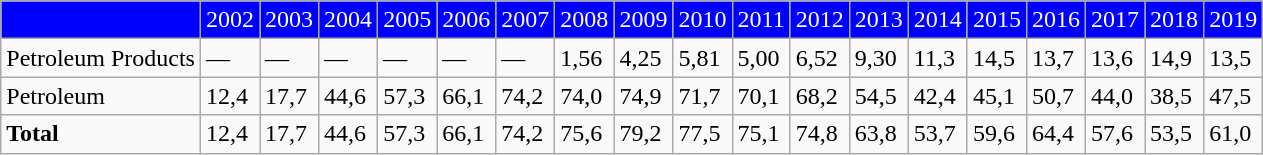<table class="wikitable">
<tr style="background-color: Blue; color:White">
<td></td>
<td>2002</td>
<td>2003</td>
<td>2004</td>
<td>2005</td>
<td>2006</td>
<td>2007</td>
<td>2008</td>
<td>2009</td>
<td>2010</td>
<td>2011</td>
<td>2012</td>
<td>2013</td>
<td>2014</td>
<td>2015</td>
<td>2016</td>
<td>2017</td>
<td>2018</td>
<td>2019</td>
</tr>
<tr>
<td>Petroleum Products</td>
<td>—</td>
<td>—</td>
<td>—</td>
<td>—</td>
<td>—</td>
<td>—</td>
<td>1,56</td>
<td>4,25</td>
<td>5,81</td>
<td>5,00</td>
<td>6,52</td>
<td>9,30</td>
<td>11,3</td>
<td>14,5</td>
<td>13,7</td>
<td>13,6</td>
<td>14,9</td>
<td>13,5</td>
</tr>
<tr>
<td>Petroleum</td>
<td>12,4</td>
<td>17,7</td>
<td>44,6</td>
<td>57,3</td>
<td>66,1</td>
<td>74,2</td>
<td>74,0</td>
<td>74,9</td>
<td>71,7</td>
<td>70,1</td>
<td>68,2</td>
<td>54,5</td>
<td>42,4</td>
<td>45,1</td>
<td>50,7</td>
<td>44,0</td>
<td>38,5</td>
<td>47,5</td>
</tr>
<tr>
<td><strong>Total</strong></td>
<td>12,4</td>
<td>17,7</td>
<td>44,6</td>
<td>57,3</td>
<td>66,1</td>
<td>74,2</td>
<td>75,6</td>
<td>79,2</td>
<td>77,5</td>
<td>75,1</td>
<td>74,8</td>
<td>63,8</td>
<td>53,7</td>
<td>59,6</td>
<td>64,4</td>
<td>57,6</td>
<td>53,5</td>
<td>61,0</td>
</tr>
</table>
